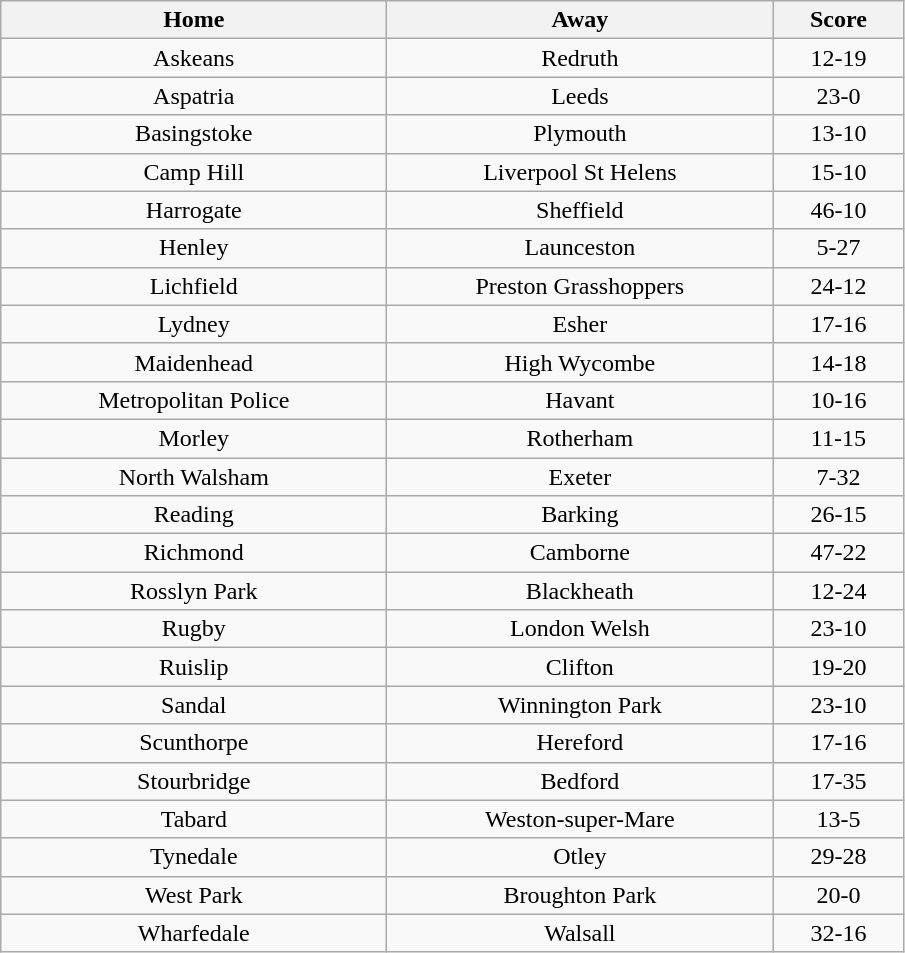<table class="wikitable" style="text-align: center">
<tr>
<th width=250>Home</th>
<th width=250>Away</th>
<th width=80>Score</th>
</tr>
<tr>
<td>Askeans</td>
<td>Redruth</td>
<td>12-19</td>
</tr>
<tr>
<td>Aspatria</td>
<td>Leeds</td>
<td>23-0</td>
</tr>
<tr>
<td>Basingstoke</td>
<td>Plymouth</td>
<td>13-10</td>
</tr>
<tr>
<td>Camp Hill</td>
<td>Liverpool St Helens</td>
<td>15-10</td>
</tr>
<tr>
<td>Harrogate</td>
<td>Sheffield</td>
<td>46-10</td>
</tr>
<tr>
<td>Henley</td>
<td>Launceston</td>
<td>5-27</td>
</tr>
<tr>
<td>Lichfield</td>
<td>Preston Grasshoppers</td>
<td>24-12</td>
</tr>
<tr>
<td>Lydney</td>
<td>Esher</td>
<td>17-16</td>
</tr>
<tr>
<td>Maidenhead</td>
<td>High Wycombe</td>
<td>14-18</td>
</tr>
<tr>
<td>Metropolitan Police</td>
<td>Havant</td>
<td>10-16</td>
</tr>
<tr>
<td>Morley</td>
<td>Rotherham</td>
<td>11-15</td>
</tr>
<tr>
<td>North Walsham</td>
<td>Exeter</td>
<td>7-32</td>
</tr>
<tr>
<td>Reading</td>
<td>Barking</td>
<td>26-15</td>
</tr>
<tr>
<td>Richmond</td>
<td>Camborne</td>
<td>47-22</td>
</tr>
<tr>
<td>Rosslyn Park</td>
<td>Blackheath</td>
<td>12-24</td>
</tr>
<tr>
<td>Rugby</td>
<td>London Welsh</td>
<td>23-10</td>
</tr>
<tr>
<td>Ruislip</td>
<td>Clifton</td>
<td>19-20</td>
</tr>
<tr>
<td>Sandal</td>
<td>Winnington Park</td>
<td>23-10</td>
</tr>
<tr>
<td>Scunthorpe</td>
<td>Hereford</td>
<td>17-16</td>
</tr>
<tr>
<td>Stourbridge</td>
<td>Bedford</td>
<td>17-35</td>
</tr>
<tr>
<td>Tabard</td>
<td>Weston-super-Mare</td>
<td>13-5</td>
</tr>
<tr>
<td>Tynedale</td>
<td>Otley</td>
<td>29-28</td>
</tr>
<tr>
<td>West Park</td>
<td>Broughton Park</td>
<td>20-0</td>
</tr>
<tr>
<td>Wharfedale</td>
<td>Walsall</td>
<td>32-16</td>
</tr>
</table>
